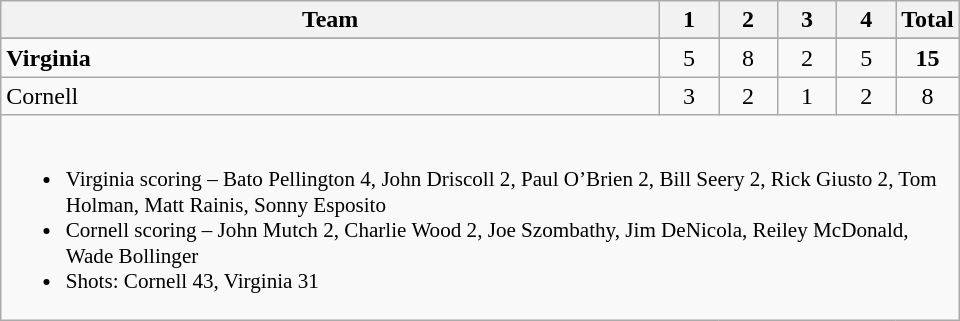<table class="wikitable" style="text-align:center; max-width:40em">
<tr>
<th>Team</th>
<th style="width:2em">1</th>
<th style="width:2em">2</th>
<th style="width:2em">3</th>
<th style="width:2em">4</th>
<th style="width:2em">Total</th>
</tr>
<tr>
</tr>
<tr>
<td style="text-align:left"><strong>Virginia</strong></td>
<td>5</td>
<td>8</td>
<td>2</td>
<td>5</td>
<td><strong>15</strong></td>
</tr>
<tr>
<td style="text-align:left">Cornell</td>
<td>3</td>
<td>2</td>
<td>1</td>
<td>2</td>
<td>8</td>
</tr>
<tr>
<td colspan=6 style="text-align:left; font-size:88%;"><br><ul><li>Virginia scoring – Bato Pellington 4, John Driscoll 2, Paul O’Brien 2, Bill Seery 2, Rick Giusto 2, Tom Holman, Matt Rainis, Sonny Esposito</li><li>Cornell scoring – John Mutch 2, Charlie Wood 2, Joe Szombathy, Jim DeNicola, Reiley McDonald, Wade Bollinger</li><li>Shots: Cornell 43, Virginia 31</li></ul></td>
</tr>
</table>
